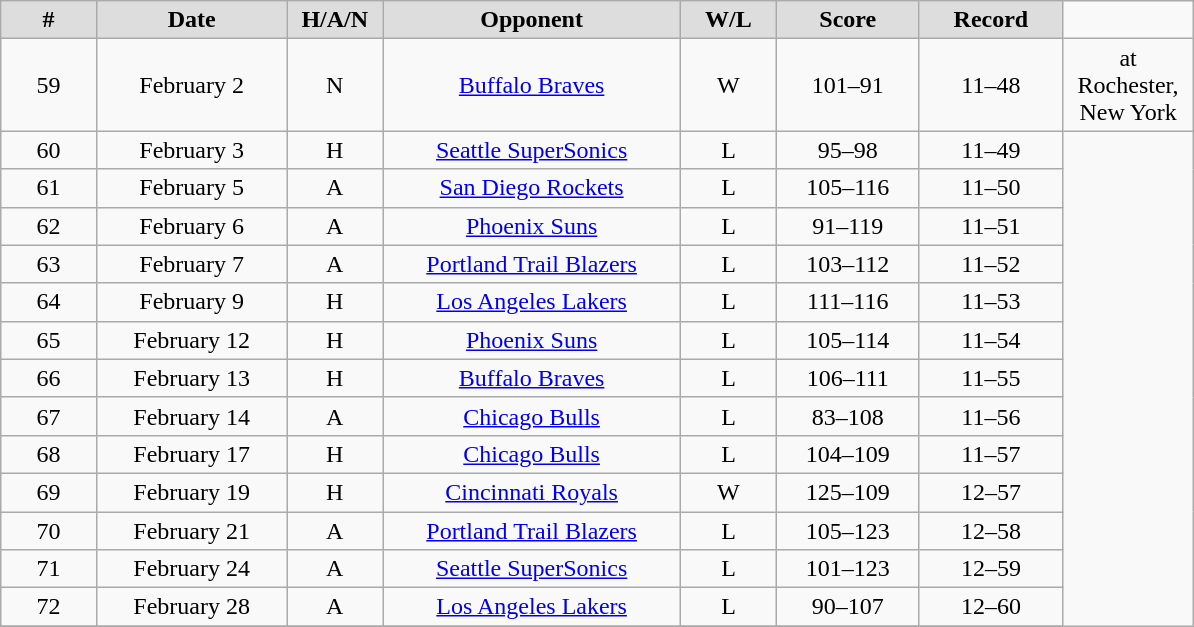<table class="wikitable" width="63%">
<tr>
<th style="background:#dddddd;" width="8%">#</th>
<th style="background:#dddddd;" width="16%">Date</th>
<th style="background:#dddddd;" width="8%">H/A/N</th>
<th style="background:#dddddd;" width="25%">Opponent</th>
<th style="background:#dddddd;" width="8%">W/L</th>
<th style="background:#dddddd;" width="12%">Score</th>
<th style="background:#dddddd;" width="12%">Record</th>
</tr>
<tr align="center"    bgcolor="">
<td>59</td>
<td>February 2</td>
<td>N</td>
<td><a href='#'>Buffalo Braves</a></td>
<td>W</td>
<td>101–91</td>
<td>11–48</td>
<td>at Rochester, New York</td>
</tr>
<tr align="center"    bgcolor="">
<td>60</td>
<td>February 3</td>
<td>H</td>
<td><a href='#'>Seattle SuperSonics</a></td>
<td>L</td>
<td>95–98</td>
<td>11–49</td>
</tr>
<tr align="center"    bgcolor="">
<td>61</td>
<td>February 5</td>
<td>A</td>
<td><a href='#'>San Diego Rockets</a></td>
<td>L</td>
<td>105–116</td>
<td>11–50</td>
</tr>
<tr align="center"    bgcolor="">
<td>62</td>
<td>February 6</td>
<td>A</td>
<td><a href='#'>Phoenix Suns</a></td>
<td>L</td>
<td>91–119</td>
<td>11–51</td>
</tr>
<tr align="center"    bgcolor="">
<td>63</td>
<td>February 7</td>
<td>A</td>
<td><a href='#'>Portland Trail Blazers</a></td>
<td>L</td>
<td>103–112</td>
<td>11–52</td>
</tr>
<tr align="center"    bgcolor="">
<td>64</td>
<td>February 9</td>
<td>H</td>
<td><a href='#'>Los Angeles Lakers</a></td>
<td>L</td>
<td>111–116</td>
<td>11–53</td>
</tr>
<tr align="center"    bgcolor="">
<td>65</td>
<td>February 12</td>
<td>H</td>
<td><a href='#'>Phoenix Suns</a></td>
<td>L</td>
<td>105–114</td>
<td>11–54</td>
</tr>
<tr align="center"    bgcolor="">
<td>66</td>
<td>February 13</td>
<td>H</td>
<td><a href='#'>Buffalo Braves</a></td>
<td>L</td>
<td>106–111</td>
<td>11–55</td>
</tr>
<tr align="center"    bgcolor="">
<td>67</td>
<td>February 14</td>
<td>A</td>
<td><a href='#'>Chicago Bulls</a></td>
<td>L</td>
<td>83–108</td>
<td>11–56</td>
</tr>
<tr align="center"    bgcolor="">
<td>68</td>
<td>February 17</td>
<td>H</td>
<td><a href='#'>Chicago Bulls</a></td>
<td>L</td>
<td>104–109</td>
<td>11–57</td>
</tr>
<tr align="center"    bgcolor="">
<td>69</td>
<td>February 19</td>
<td>H</td>
<td><a href='#'>Cincinnati Royals</a></td>
<td>W</td>
<td>125–109</td>
<td>12–57</td>
</tr>
<tr align="center"    bgcolor="">
<td>70</td>
<td>February 21</td>
<td>A</td>
<td><a href='#'>Portland Trail Blazers</a></td>
<td>L</td>
<td>105–123</td>
<td>12–58</td>
</tr>
<tr align="center"    bgcolor="">
<td>71</td>
<td>February 24</td>
<td>A</td>
<td><a href='#'>Seattle SuperSonics</a></td>
<td>L</td>
<td>101–123</td>
<td>12–59</td>
</tr>
<tr align="center"    bgcolor="">
<td>72</td>
<td>February 28</td>
<td>A</td>
<td><a href='#'>Los Angeles Lakers</a></td>
<td>L</td>
<td>90–107</td>
<td>12–60</td>
</tr>
<tr align="center"    bgcolor="">
</tr>
</table>
